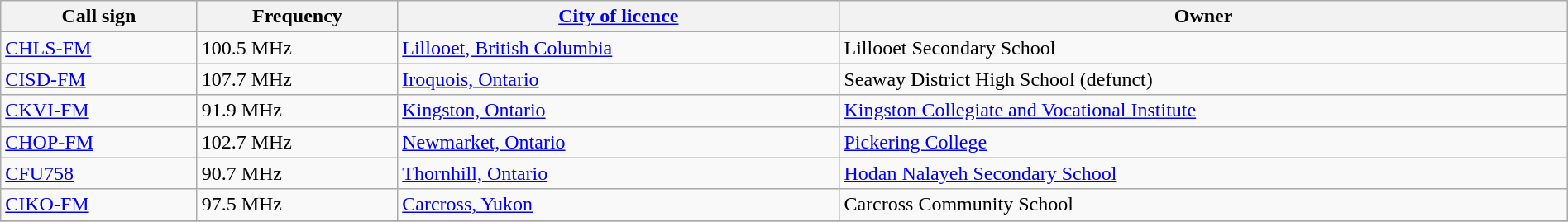<table class="wikitable sortable" width="100%">
<tr>
<th>Call sign</th>
<th data-sort-type="number">Frequency</th>
<th><a href='#'>City of licence</a></th>
<th>Owner</th>
</tr>
<tr>
<td><a href='#'>CHLS-FM</a></td>
<td>100.5 MHz</td>
<td><a href='#'>Lillooet, British Columbia</a></td>
<td>Lillooet Secondary School</td>
</tr>
<tr>
<td><a href='#'>CISD-FM</a></td>
<td>107.7 MHz</td>
<td><a href='#'>Iroquois, Ontario</a></td>
<td>Seaway District High School (defunct)</td>
</tr>
<tr>
<td><a href='#'>CKVI-FM</a></td>
<td>91.9 MHz</td>
<td><a href='#'>Kingston, Ontario</a></td>
<td><a href='#'>Kingston Collegiate and Vocational Institute</a></td>
</tr>
<tr>
<td><a href='#'>CHOP-FM</a></td>
<td>102.7 MHz</td>
<td><a href='#'>Newmarket, Ontario</a></td>
<td><a href='#'>Pickering College</a></td>
</tr>
<tr>
<td><a href='#'>CFU758</a></td>
<td>90.7 MHz</td>
<td><a href='#'>Thornhill, Ontario</a></td>
<td><a href='#'>Hodan Nalayeh Secondary School</a></td>
</tr>
<tr>
<td><a href='#'>CIKO-FM</a></td>
<td>97.5 MHz</td>
<td><a href='#'>Carcross, Yukon</a></td>
<td>Carcross Community School</td>
</tr>
<tr>
</tr>
</table>
